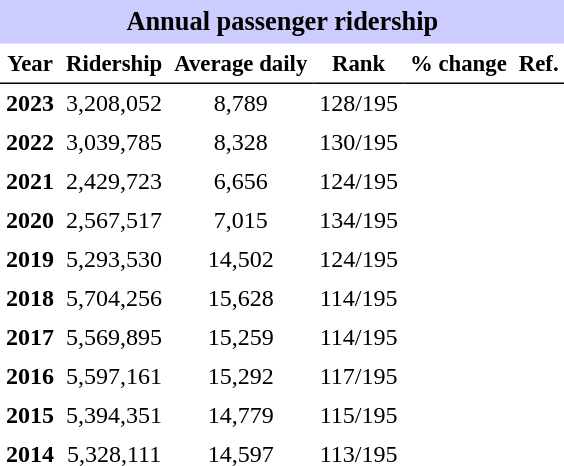<table class="toccolours" cellpadding="4" cellspacing="0" style="text-align:right;">
<tr>
<th colspan="6"  style="background-color:#ccf; background-color:#ccf; font-size:110%; text-align:center;">Annual passenger ridership</th>
</tr>
<tr style="font-size:95%; text-align:center">
<th style="border-bottom:1px solid black">Year</th>
<th style="border-bottom:1px solid black">Ridership</th>
<th style="border-bottom:1px solid black">Average daily</th>
<th style="border-bottom:1px solid black">Rank</th>
<th style="border-bottom:1px solid black">% change</th>
<th style="border-bottom:1px solid black">Ref.</th>
</tr>
<tr style="text-align:center;">
<td><strong>2023</strong></td>
<td>3,208,052</td>
<td>8,789</td>
<td>128/195</td>
<td></td>
<td></td>
</tr>
<tr style="text-align:center;">
<td><strong>2022</strong></td>
<td>3,039,785</td>
<td>8,328</td>
<td>130/195</td>
<td></td>
<td></td>
</tr>
<tr style="text-align:center;">
<td><strong>2021</strong></td>
<td>2,429,723</td>
<td>6,656</td>
<td>124/195</td>
<td></td>
<td></td>
</tr>
<tr style="text-align:center;">
<td><strong>2020</strong></td>
<td>2,567,517</td>
<td>7,015</td>
<td>134/195</td>
<td></td>
<td></td>
</tr>
<tr style="text-align:center;">
<td><strong>2019</strong></td>
<td>5,293,530</td>
<td>14,502</td>
<td>124/195</td>
<td></td>
<td></td>
</tr>
<tr style="text-align:center;">
<td><strong>2018</strong></td>
<td>5,704,256</td>
<td>15,628</td>
<td>114/195</td>
<td></td>
<td></td>
</tr>
<tr style="text-align:center;">
<td><strong>2017</strong></td>
<td>5,569,895</td>
<td>15,259</td>
<td>114/195</td>
<td></td>
<td></td>
</tr>
<tr style="text-align:center;">
<td><strong>2016</strong></td>
<td>5,597,161</td>
<td>15,292</td>
<td>117/195</td>
<td></td>
<td></td>
</tr>
<tr style="text-align:center;">
<td><strong>2015</strong></td>
<td>5,394,351</td>
<td>14,779</td>
<td>115/195</td>
<td></td>
<td></td>
</tr>
<tr style="text-align:center;">
<td><strong>2014</strong></td>
<td>5,328,111</td>
<td>14,597</td>
<td>113/195</td>
<td></td>
<td></td>
</tr>
</table>
